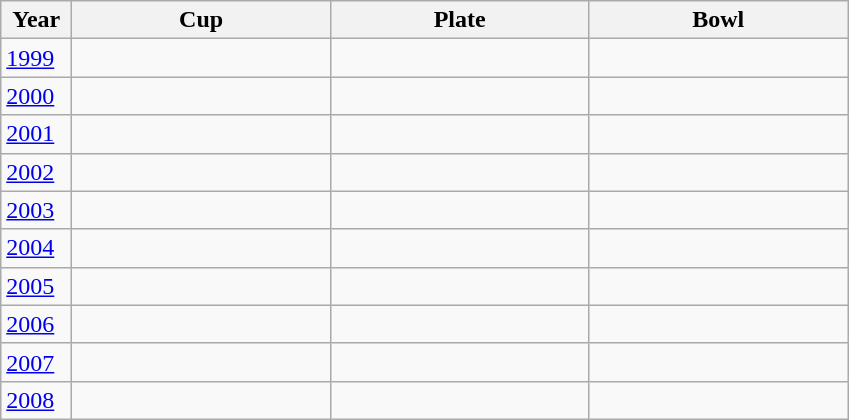<table class="wikitable">
<tr>
<th width=40>Year</th>
<th width=165>Cup</th>
<th width=165>Plate</th>
<th width=165>Bowl</th>
</tr>
<tr>
<td><a href='#'>1999</a></td>
<td></td>
<td></td>
<td></td>
</tr>
<tr>
<td><a href='#'>2000</a></td>
<td></td>
<td></td>
<td></td>
</tr>
<tr>
<td><a href='#'>2001</a></td>
<td></td>
<td></td>
<td></td>
</tr>
<tr>
<td><a href='#'>2002</a></td>
<td></td>
<td></td>
<td></td>
</tr>
<tr>
<td><a href='#'>2003</a></td>
<td></td>
<td></td>
<td></td>
</tr>
<tr>
<td><a href='#'>2004</a></td>
<td></td>
<td></td>
<td></td>
</tr>
<tr>
<td><a href='#'>2005</a></td>
<td></td>
<td></td>
<td></td>
</tr>
<tr>
<td><a href='#'>2006</a></td>
<td></td>
<td></td>
<td></td>
</tr>
<tr>
<td><a href='#'>2007</a></td>
<td></td>
<td></td>
<td></td>
</tr>
<tr>
<td><a href='#'>2008</a></td>
<td></td>
<td></td>
<td></td>
</tr>
</table>
